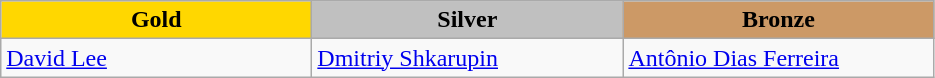<table class="wikitable" style="text-align:left">
<tr align="center">
<td width=200 bgcolor=gold><strong>Gold</strong></td>
<td width=200 bgcolor=silver><strong>Silver</strong></td>
<td width=200 bgcolor=CC9966><strong>Bronze</strong></td>
</tr>
<tr>
<td><a href='#'>David Lee</a><br><em></em></td>
<td><a href='#'>Dmitriy Shkarupin</a><br><em></em></td>
<td><a href='#'>Antônio Dias Ferreira</a><br><em></em></td>
</tr>
</table>
